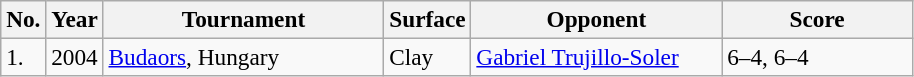<table class="sortable wikitable" style=font-size:97%>
<tr>
<th>No.</th>
<th>Year</th>
<th style="width:180px">Tournament</th>
<th style="width:50px">Surface</th>
<th style="width:160px">Opponent</th>
<th style="width:120px" class="unsortable">Score</th>
</tr>
<tr>
<td>1.</td>
<td>2004</td>
<td><a href='#'>Budaors</a>, Hungary</td>
<td>Clay</td>
<td> <a href='#'>Gabriel Trujillo-Soler</a></td>
<td>6–4, 6–4</td>
</tr>
</table>
